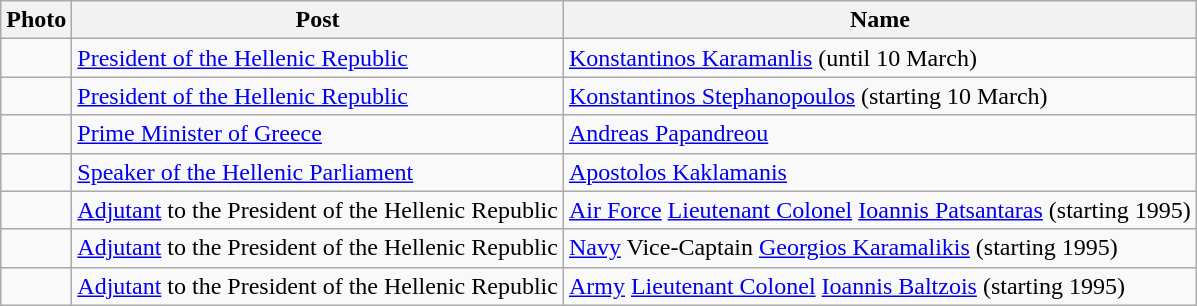<table class=wikitable>
<tr>
<th>Photo</th>
<th>Post</th>
<th>Name</th>
</tr>
<tr>
<td><br></td>
<td><a href='#'>President of the Hellenic Republic</a></td>
<td><a href='#'>Konstantinos Karamanlis</a> (until 10 March)</td>
</tr>
<tr>
<td></td>
<td><a href='#'>President of the Hellenic Republic</a></td>
<td><a href='#'>Konstantinos Stephanopoulos</a> (starting 10 March)</td>
</tr>
<tr>
<td></td>
<td><a href='#'>Prime Minister of Greece</a></td>
<td><a href='#'>Andreas Papandreou</a></td>
</tr>
<tr>
<td></td>
<td><a href='#'>Speaker of the Hellenic Parliament</a></td>
<td><a href='#'>Apostolos Kaklamanis</a></td>
</tr>
<tr>
<td></td>
<td><a href='#'>Adjutant</a> to the President of the Hellenic Republic</td>
<td><a href='#'>Air Force</a> <a href='#'>Lieutenant Colonel</a> <a href='#'>Ioannis Patsantaras</a> (starting 1995)</td>
</tr>
<tr>
<td></td>
<td><a href='#'>Adjutant</a> to the President of the Hellenic Republic</td>
<td><a href='#'>Navy</a> Vice-Captain <a href='#'>Georgios Karamalikis</a> (starting 1995)</td>
</tr>
<tr>
<td></td>
<td><a href='#'>Adjutant</a> to the President of the Hellenic Republic</td>
<td><a href='#'>Army</a> <a href='#'>Lieutenant Colonel</a> <a href='#'>Ioannis Baltzois</a> (starting 1995)</td>
</tr>
</table>
